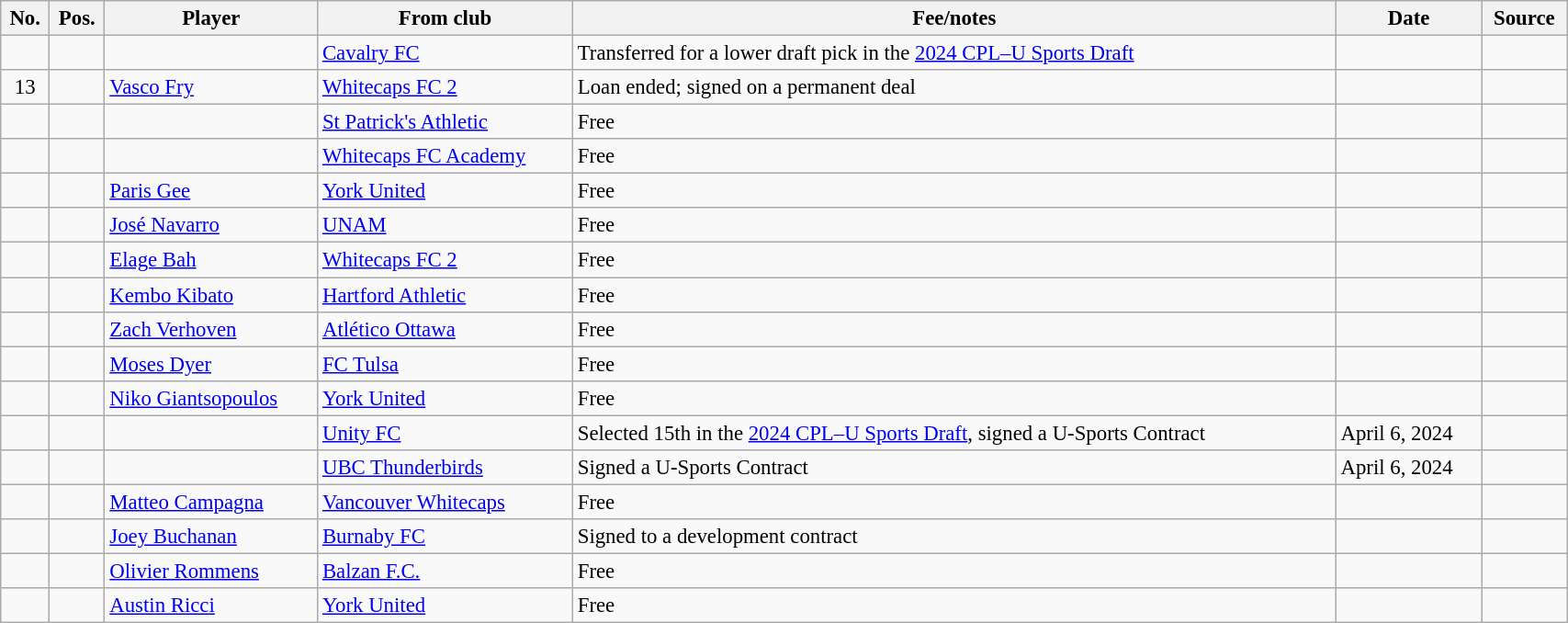<table class="wikitable sortable" style="width:90%; font-size:95%;">
<tr>
<th>No.</th>
<th>Pos.</th>
<th>Player</th>
<th>From club</th>
<th>Fee/notes</th>
<th>Date</th>
<th>Source</th>
</tr>
<tr>
<td align=center></td>
<td align=center></td>
<td></td>
<td> <a href='#'>Cavalry FC</a></td>
<td>Transferred for a lower draft pick in the <a href='#'>2024 CPL–U Sports Draft</a></td>
<td></td>
<td></td>
</tr>
<tr>
<td align=center>13</td>
<td align=center></td>
<td align=Fry, Vasco> <a href='#'>Vasco Fry</a></td>
<td> <a href='#'>Whitecaps FC 2</a></td>
<td>Loan ended; signed on a permanent deal</td>
<td></td>
<td></td>
</tr>
<tr>
<td align=center></td>
<td align=center></td>
<td></td>
<td> <a href='#'>St Patrick's Athletic</a></td>
<td>Free</td>
<td></td>
<td></td>
</tr>
<tr>
<td align=center></td>
<td align=center></td>
<td></td>
<td> <a href='#'>Whitecaps FC Academy</a></td>
<td>Free</td>
<td></td>
<td></td>
</tr>
<tr>
<td align=center></td>
<td align=center></td>
<td align=Gee, Paris> <a href='#'>Paris Gee</a></td>
<td> <a href='#'>York United</a></td>
<td>Free</td>
<td></td>
<td></td>
</tr>
<tr>
<td align=center></td>
<td align=center></td>
<td align=Navarro, José> <a href='#'>José Navarro</a></td>
<td> <a href='#'>UNAM</a></td>
<td>Free</td>
<td></td>
<td></td>
</tr>
<tr>
<td align=center></td>
<td align=center></td>
<td align=Bah, Elage> <a href='#'>Elage Bah</a></td>
<td> <a href='#'>Whitecaps FC 2</a></td>
<td>Free</td>
<td></td>
<td></td>
</tr>
<tr>
<td align=center></td>
<td align=center></td>
<td align=Kibato, Kembo> <a href='#'>Kembo Kibato</a></td>
<td> <a href='#'>Hartford Athletic</a></td>
<td>Free</td>
<td></td>
<td></td>
</tr>
<tr>
<td align=center></td>
<td align=center></td>
<td align=Verhoven, Zach> <a href='#'>Zach Verhoven</a></td>
<td> <a href='#'>Atlético Ottawa</a></td>
<td>Free</td>
<td></td>
<td></td>
</tr>
<tr>
<td align=center></td>
<td align=center></td>
<td align=Dyer, Moses> <a href='#'>Moses Dyer</a></td>
<td> <a href='#'>FC Tulsa</a></td>
<td>Free</td>
<td></td>
<td></td>
</tr>
<tr>
<td align=center></td>
<td align=center></td>
<td align=Giantsopoulos, Niko> <a href='#'>Niko Giantsopoulos</a></td>
<td> <a href='#'>York United</a></td>
<td>Free</td>
<td></td>
<td></td>
</tr>
<tr>
<td align=center></td>
<td align=center></td>
<td></td>
<td> <a href='#'>Unity FC</a></td>
<td>Selected 15th in the <a href='#'>2024 CPL–U Sports Draft</a>, signed a U-Sports Contract</td>
<td>April 6, 2024</td>
<td></td>
</tr>
<tr>
<td align=center></td>
<td align=center></td>
<td></td>
<td> <a href='#'>UBC Thunderbirds</a></td>
<td>Signed a U-Sports Contract</td>
<td>April 6, 2024</td>
<td></td>
</tr>
<tr>
<td align=center></td>
<td align=center></td>
<td align=Campagna, Matteo> <a href='#'>Matteo Campagna</a></td>
<td> <a href='#'>Vancouver Whitecaps</a></td>
<td>Free</td>
<td></td>
<td></td>
</tr>
<tr>
<td align=center></td>
<td align=center></td>
<td align=Buchanan, Joey> <a href='#'>Joey Buchanan</a></td>
<td> <a href='#'>Burnaby FC</a></td>
<td>Signed to a development contract</td>
<td></td>
<td></td>
</tr>
<tr>
<td align=center></td>
<td align=center></td>
<td align=Rommens, Olivier> <a href='#'>Olivier Rommens</a></td>
<td> <a href='#'>Balzan F.C.</a></td>
<td>Free</td>
<td></td>
<td></td>
</tr>
<tr>
<td align=center></td>
<td align=center></td>
<td align=Ricci, Austin> <a href='#'>Austin Ricci</a></td>
<td> <a href='#'>York United</a></td>
<td>Free</td>
<td></td>
<td></td>
</tr>
</table>
